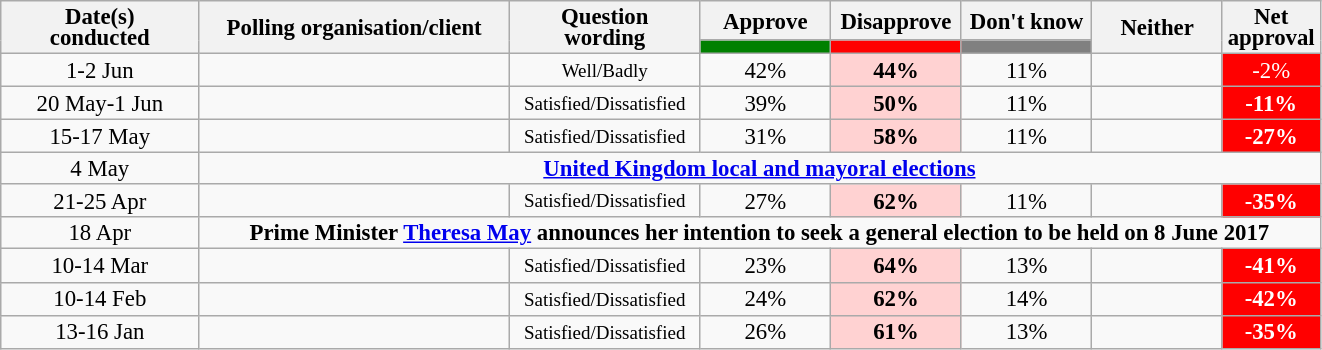<table class="wikitable collapsible sortable" style="text-align:center;font-size:95%;line-height:14px;">
<tr>
<th style="width:125px;" rowspan="2">Date(s)<br>conducted</th>
<th style="width:200px;" rowspan="2">Polling organisation/client</th>
<th style="width:120px;" rowspan="2">Question<br>wording</th>
<th class="unsortable" style="width:80px;">Approve</th>
<th class="unsortable" style="width: 80px;">Disapprove</th>
<th class="unsortable" style="width:80px;">Don't know</th>
<th class="unsortable" style="width:80px;"rowspan="2">Neither</th>
<th class="unsortable" style="width:20px;" rowspan="2">Net approval</th>
</tr>
<tr>
<th class="unsortable" style="background:green;width:60px;"></th>
<th class="unsortable" style="background:red;width:60px;"></th>
<th class="unsortable" style="background:grey;width:60px;"></th>
</tr>
<tr>
<td>1-2 Jun</td>
<td></td>
<td><small>Well/Badly</small></td>
<td>42%</td>
<td style="background:#FFD2D2"><strong>44%</strong></td>
<td>11%</td>
<td></td>
<td style="background:red;color:white;">-2%</td>
</tr>
<tr>
<td>20 May-1 Jun</td>
<td></td>
<td><small>Satisfied/Dissatisfied</small></td>
<td>39%</td>
<td style="background:#FFD2D2"><strong>50%</strong></td>
<td>11%</td>
<td></td>
<td style="background:red;color:white;"><strong>-11%</strong></td>
</tr>
<tr>
<td>15-17 May</td>
<td></td>
<td><small>Satisfied/Dissatisfied</small></td>
<td>31%</td>
<td style="background:#FFD2D2"><strong>58%</strong></td>
<td>11%</td>
<td></td>
<td style="background:red;color:white;"><strong>-27%</strong></td>
</tr>
<tr>
<td>4 May</td>
<td colspan="7"><strong><a href='#'>United Kingdom local and mayoral elections</a></strong></td>
</tr>
<tr>
<td>21-25 Apr</td>
<td></td>
<td><small>Satisfied/Dissatisfied</small></td>
<td>27%</td>
<td style="background:#FFD2D2"><strong>62%</strong></td>
<td>11%</td>
<td></td>
<td style="background:red;color:white;"><strong>-35%</strong></td>
</tr>
<tr>
<td>18 Apr</td>
<td colspan="7"><strong>Prime Minister <a href='#'>Theresa May</a> announces her intention to seek a general election to be held on 8 June 2017</strong></td>
</tr>
<tr>
<td>10-14 Mar</td>
<td></td>
<td><small>Satisfied/Dissatisfied</small></td>
<td>23%</td>
<td style="background:#FFD2D2"><strong>64%</strong></td>
<td>13%</td>
<td></td>
<td style="background:red;color:white;"><strong>-41%</strong></td>
</tr>
<tr>
<td>10-14 Feb</td>
<td></td>
<td><small>Satisfied/Dissatisfied</small></td>
<td>24%</td>
<td style="background:#FFD2D2"><strong>62%</strong></td>
<td>14%</td>
<td></td>
<td style="background:red;color:white;"><strong>-42%</strong></td>
</tr>
<tr>
<td>13-16 Jan</td>
<td></td>
<td><small>Satisfied/Dissatisfied</small></td>
<td>26%</td>
<td style="background:#FFD2D2"><strong>61%</strong></td>
<td>13%</td>
<td></td>
<td style="background:red;color:white;"><strong>-35%</strong></td>
</tr>
</table>
